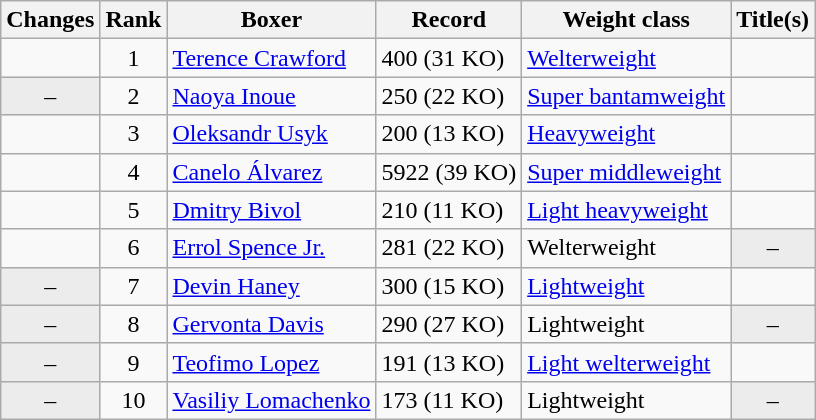<table class="wikitable ">
<tr>
<th>Changes</th>
<th>Rank</th>
<th>Boxer</th>
<th>Record</th>
<th>Weight class</th>
<th>Title(s)</th>
</tr>
<tr>
<td align=center></td>
<td align=center>1</td>
<td><a href='#'>Terence Crawford</a></td>
<td>400 (31 KO)</td>
<td><a href='#'>Welterweight</a></td>
<td></td>
</tr>
<tr>
<td align=center bgcolor=#ECECEC>–</td>
<td align=center>2</td>
<td><a href='#'>Naoya Inoue</a></td>
<td>250 (22 KO)</td>
<td><a href='#'>Super bantamweight</a></td>
<td></td>
</tr>
<tr>
<td align=center></td>
<td align=center>3</td>
<td><a href='#'>Oleksandr Usyk</a></td>
<td>200 (13 KO)</td>
<td><a href='#'>Heavyweight</a></td>
<td></td>
</tr>
<tr>
<td align=center></td>
<td align=center>4</td>
<td><a href='#'>Canelo Álvarez</a></td>
<td>5922 (39 KO)</td>
<td><a href='#'>Super middleweight</a></td>
<td></td>
</tr>
<tr>
<td align=center></td>
<td align=center>5</td>
<td><a href='#'>Dmitry Bivol</a></td>
<td>210 (11 KO)</td>
<td><a href='#'>Light heavyweight</a></td>
<td></td>
</tr>
<tr>
<td align=center></td>
<td align=center>6</td>
<td><a href='#'>Errol Spence Jr.</a></td>
<td>281 (22 KO)</td>
<td>Welterweight</td>
<td align=center bgcolor=#ECECEC data-sort-value="Z">–</td>
</tr>
<tr>
<td align=center bgcolor=#ECECEC>–</td>
<td align=center>7</td>
<td><a href='#'>Devin Haney</a></td>
<td>300 (15 KO)</td>
<td><a href='#'>Lightweight</a></td>
<td></td>
</tr>
<tr>
<td align=center bgcolor=#ECECEC>–</td>
<td align=center>8</td>
<td><a href='#'>Gervonta Davis</a></td>
<td>290 (27 KO)</td>
<td>Lightweight</td>
<td align=center bgcolor=#ECECEC data-sort-value="Z">–</td>
</tr>
<tr>
<td align=center bgcolor=#ECECEC>–</td>
<td align=center>9</td>
<td><a href='#'>Teofimo Lopez</a></td>
<td>191 (13 KO)</td>
<td><a href='#'>Light welterweight</a></td>
<td></td>
</tr>
<tr>
<td align=center bgcolor=#ECECEC>–</td>
<td align=center>10</td>
<td><a href='#'>Vasiliy Lomachenko</a></td>
<td>173 (11 KO)</td>
<td>Lightweight</td>
<td align=center bgcolor=#ECECEC data-sort-value="Z">–</td>
</tr>
</table>
